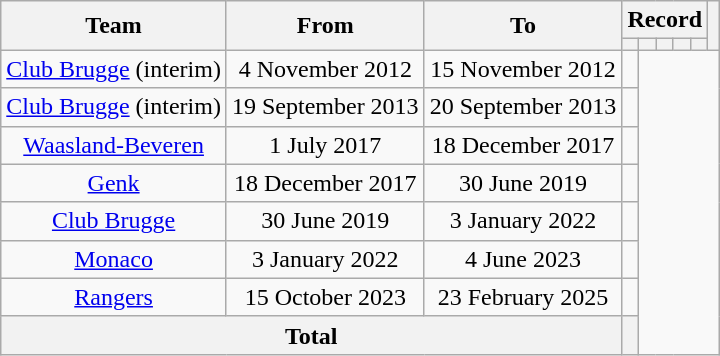<table class=wikitable style=text-align:center>
<tr>
<th rowspan=2>Team</th>
<th rowspan=2>From</th>
<th rowspan=2>To</th>
<th colspan=5>Record</th>
<th rowspan=2></th>
</tr>
<tr>
<th></th>
<th></th>
<th></th>
<th></th>
<th></th>
</tr>
<tr>
<td align=centre><a href='#'>Club Brugge</a> (interim)</td>
<td align=centre>4 November 2012</td>
<td align=centre>15 November 2012<br></td>
<td></td>
</tr>
<tr>
<td align=centre><a href='#'>Club Brugge</a> (interim)</td>
<td align=centre>19 September 2013</td>
<td align=centre>20 September 2013<br></td>
<td></td>
</tr>
<tr>
<td align=centre><a href='#'>Waasland-Beveren</a></td>
<td align=centre>1 July 2017</td>
<td align=centre>18 December 2017<br></td>
<td></td>
</tr>
<tr>
<td align=centre><a href='#'>Genk</a></td>
<td align=centre>18 December 2017</td>
<td align=centre>30 June 2019<br></td>
<td></td>
</tr>
<tr>
<td align=centre><a href='#'>Club Brugge</a></td>
<td align=centre>30 June 2019</td>
<td align=centre>3 January 2022<br></td>
<td></td>
</tr>
<tr>
<td align=centre><a href='#'>Monaco</a></td>
<td align=centre>3 January 2022</td>
<td align=centre>4 June 2023<br></td>
<td></td>
</tr>
<tr>
<td align=centre><a href='#'>Rangers</a></td>
<td align=centre>15 October 2023</td>
<td align=centre>23 February 2025<br></td>
<td></td>
</tr>
<tr>
<th colspan="3">Total<br></th>
<th></th>
</tr>
</table>
